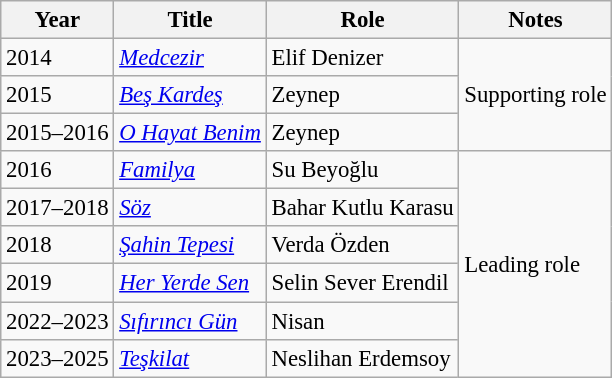<table class="wikitable" style="font-size: 95%;">
<tr>
<th>Year</th>
<th>Title</th>
<th>Role</th>
<th>Notes</th>
</tr>
<tr>
<td>2014</td>
<td><em><a href='#'>Medcezir</a></em></td>
<td>Elif Denizer</td>
<td rowspan="3">Supporting role</td>
</tr>
<tr>
<td>2015</td>
<td><em><a href='#'>Beş Kardeş</a></em></td>
<td>Zeynep</td>
</tr>
<tr>
<td>2015–2016</td>
<td><em><a href='#'>O Hayat Benim</a></em></td>
<td>Zeynep</td>
</tr>
<tr>
<td>2016</td>
<td><em><a href='#'>Familya</a></em></td>
<td>Su Beyoğlu</td>
<td rowspan="6">Leading role</td>
</tr>
<tr>
<td>2017–2018</td>
<td><em><a href='#'>Söz</a></em></td>
<td>Bahar Kutlu Karasu</td>
</tr>
<tr>
<td>2018</td>
<td><em><a href='#'>Şahin Tepesi</a></em></td>
<td>Verda Özden</td>
</tr>
<tr>
<td>2019</td>
<td><em><a href='#'>Her Yerde Sen</a></em></td>
<td>Selin Sever Erendil</td>
</tr>
<tr>
<td>2022–2023</td>
<td><em><a href='#'>Sıfırıncı Gün</a></em></td>
<td>Nisan</td>
</tr>
<tr>
<td>2023–2025</td>
<td><em><a href='#'>Teşkilat</a></em></td>
<td>Neslihan Erdemsoy</td>
</tr>
</table>
